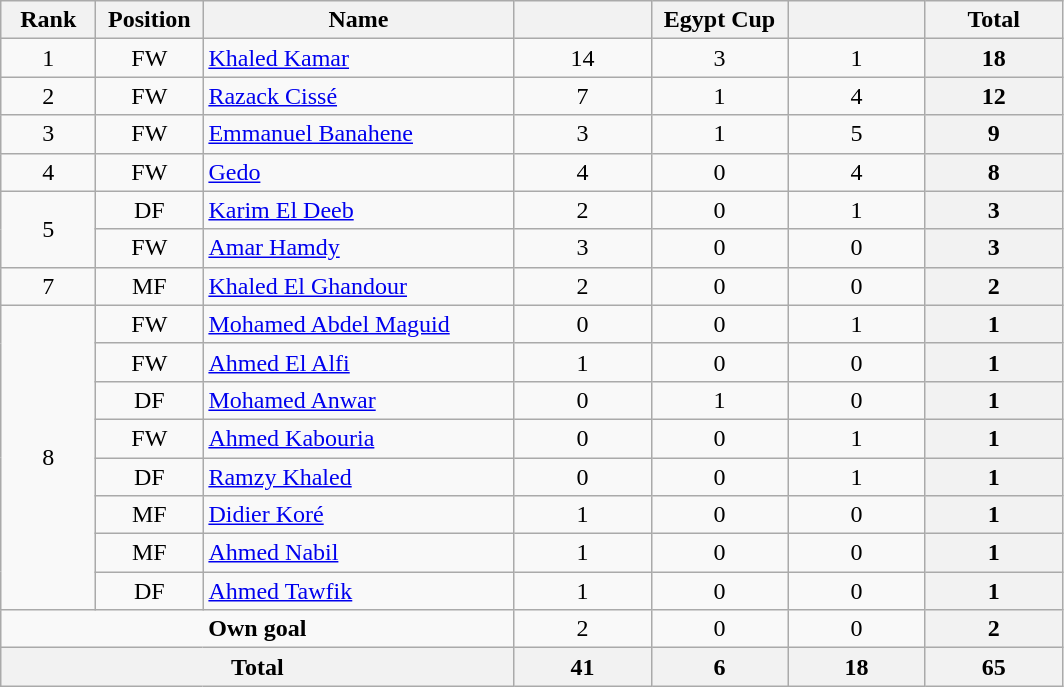<table class=wikitable style="text-align:center">
<tr>
<th style=width:56px;>Rank</th>
<th style=width:64px;>Position</th>
<th style=width:200px;>Name</th>
<th style=width:84px;></th>
<th style=width:84px;>Egypt Cup</th>
<th style=width:84px;></th>
<th style=width:84px;>Total</th>
</tr>
<tr>
<td>1</td>
<td>FW</td>
<td align=left> <a href='#'>Khaled Kamar</a></td>
<td>14</td>
<td>3</td>
<td>1</td>
<th>18</th>
</tr>
<tr>
<td>2</td>
<td>FW</td>
<td align=left> <a href='#'>Razack Cissé</a></td>
<td>7</td>
<td>1</td>
<td>4</td>
<th>12</th>
</tr>
<tr>
<td>3</td>
<td>FW</td>
<td align=left> <a href='#'>Emmanuel Banahene</a></td>
<td>3</td>
<td>1</td>
<td>5</td>
<th>9</th>
</tr>
<tr>
<td>4</td>
<td>FW</td>
<td align=left> <a href='#'>Gedo</a></td>
<td>4</td>
<td>0</td>
<td>4</td>
<th>8</th>
</tr>
<tr>
<td rowspan=2>5</td>
<td>DF</td>
<td align=left> <a href='#'>Karim El Deeb</a></td>
<td>2</td>
<td>0</td>
<td>1</td>
<th>3</th>
</tr>
<tr>
<td>FW</td>
<td align=left> <a href='#'>Amar Hamdy</a></td>
<td>3</td>
<td>0</td>
<td>0</td>
<th>3</th>
</tr>
<tr>
<td>7</td>
<td>MF</td>
<td align=left> <a href='#'>Khaled El Ghandour</a></td>
<td>2</td>
<td>0</td>
<td>0</td>
<th>2</th>
</tr>
<tr>
<td rowspan=8>8</td>
<td>FW</td>
<td align=left> <a href='#'>Mohamed Abdel Maguid</a></td>
<td>0</td>
<td>0</td>
<td>1</td>
<th>1</th>
</tr>
<tr>
<td>FW</td>
<td align=left> <a href='#'>Ahmed El Alfi</a></td>
<td>1</td>
<td>0</td>
<td>0</td>
<th>1</th>
</tr>
<tr>
<td>DF</td>
<td align=left> <a href='#'>Mohamed Anwar</a></td>
<td>0</td>
<td>1</td>
<td>0</td>
<th>1</th>
</tr>
<tr>
<td>FW</td>
<td align=left> <a href='#'>Ahmed Kabouria</a></td>
<td>0</td>
<td>0</td>
<td>1</td>
<th>1</th>
</tr>
<tr>
<td>DF</td>
<td align=left> <a href='#'>Ramzy Khaled</a></td>
<td>0</td>
<td>0</td>
<td>1</td>
<th>1</th>
</tr>
<tr>
<td>MF</td>
<td align=left> <a href='#'>Didier Koré</a></td>
<td>1</td>
<td>0</td>
<td>0</td>
<th>1</th>
</tr>
<tr>
<td>MF</td>
<td align=left> <a href='#'>Ahmed Nabil</a></td>
<td>1</td>
<td>0</td>
<td>0</td>
<th>1</th>
</tr>
<tr>
<td>DF</td>
<td align=left> <a href='#'>Ahmed Tawfik</a></td>
<td>1</td>
<td>0</td>
<td>0</td>
<th>1</th>
</tr>
<tr>
<td colspan=3><strong>Own goal</strong></td>
<td>2</td>
<td>0</td>
<td>0</td>
<th>2</th>
</tr>
<tr>
<th colspan=3>Total</th>
<th>41</th>
<th>6</th>
<th>18</th>
<th>65</th>
</tr>
</table>
